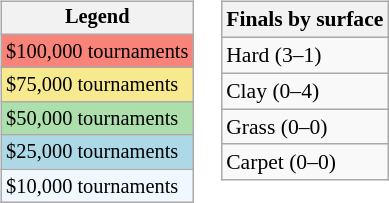<table>
<tr valign=top>
<td><br><table class=wikitable style="font-size:85%">
<tr>
<th>Legend</th>
</tr>
<tr style="background:#f88379;">
<td>$100,000 tournaments</td>
</tr>
<tr style="background:#f7e98e;">
<td>$75,000 tournaments</td>
</tr>
<tr style="background:#addfad;">
<td>$50,000 tournaments</td>
</tr>
<tr style="background:lightblue;">
<td>$25,000 tournaments</td>
</tr>
<tr style="background:#f0f8ff;">
<td>$10,000 tournaments</td>
</tr>
</table>
</td>
<td><br><table class=wikitable style="font-size:90%">
<tr>
<th>Finals by surface</th>
</tr>
<tr>
<td>Hard (3–1)</td>
</tr>
<tr>
<td>Clay (0–4)</td>
</tr>
<tr>
<td>Grass (0–0)</td>
</tr>
<tr>
<td>Carpet (0–0)</td>
</tr>
</table>
</td>
</tr>
</table>
